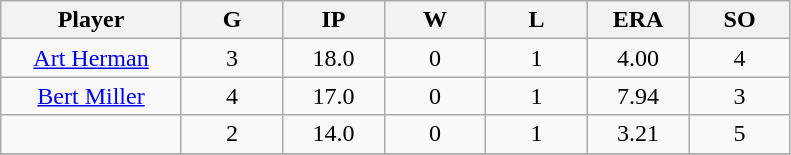<table class="wikitable sortable">
<tr>
<th bgcolor="#DDDDFF" width="16%">Player</th>
<th bgcolor="#DDDDFF" width="9%">G</th>
<th bgcolor="#DDDDFF" width="9%">IP</th>
<th bgcolor="#DDDDFF" width="9%">W</th>
<th bgcolor="#DDDDFF" width="9%">L</th>
<th bgcolor="#DDDDFF" width="9%">ERA</th>
<th bgcolor="#DDDDFF" width="9%">SO</th>
</tr>
<tr align="center">
<td><a href='#'>Art Herman</a></td>
<td>3</td>
<td>18.0</td>
<td>0</td>
<td>1</td>
<td>4.00</td>
<td>4</td>
</tr>
<tr align=center>
<td><a href='#'>Bert Miller</a></td>
<td>4</td>
<td>17.0</td>
<td>0</td>
<td>1</td>
<td>7.94</td>
<td>3</td>
</tr>
<tr align=center>
<td></td>
<td>2</td>
<td>14.0</td>
<td>0</td>
<td>1</td>
<td>3.21</td>
<td>5</td>
</tr>
<tr align="center">
</tr>
</table>
